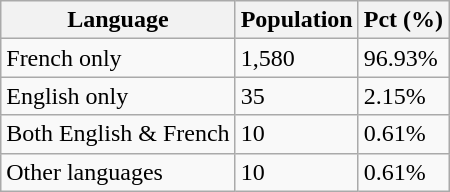<table class="wikitable">
<tr>
<th>Language</th>
<th>Population</th>
<th>Pct (%)</th>
</tr>
<tr>
<td>French only</td>
<td>1,580</td>
<td>96.93%</td>
</tr>
<tr>
<td>English only</td>
<td>35</td>
<td>2.15%</td>
</tr>
<tr>
<td>Both English & French</td>
<td>10</td>
<td>0.61%</td>
</tr>
<tr>
<td>Other languages</td>
<td>10</td>
<td>0.61%</td>
</tr>
</table>
